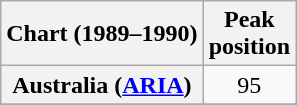<table class="wikitable sortable plainrowheaders" style="text-align:center">
<tr>
<th scope="col">Chart (1989–1990)</th>
<th scope="col">Peak<br> position</th>
</tr>
<tr>
<th scope="row">Australia (<a href='#'>ARIA</a>)</th>
<td>95</td>
</tr>
<tr>
</tr>
<tr>
</tr>
<tr>
</tr>
<tr>
</tr>
</table>
